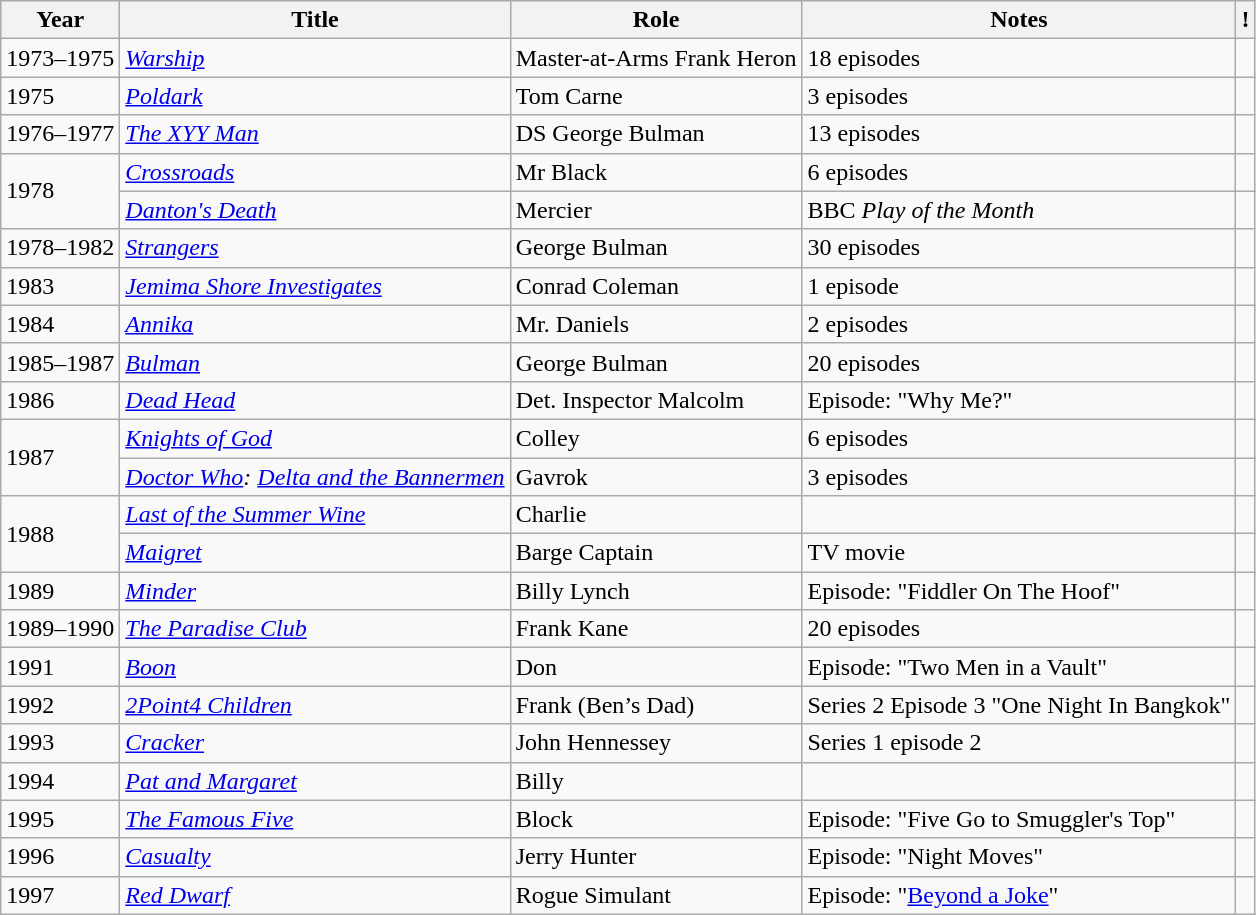<table class="wikitable sortable">
<tr>
<th>Year</th>
<th>Title</th>
<th>Role</th>
<th>Notes</th>
<th>! </th>
</tr>
<tr>
<td>1973–1975</td>
<td><em><a href='#'>Warship</a></em></td>
<td>Master-at-Arms Frank Heron</td>
<td>18 episodes</td>
<td></td>
</tr>
<tr>
<td>1975</td>
<td><em><a href='#'>Poldark</a></em></td>
<td>Tom Carne</td>
<td>3 episodes</td>
<td></td>
</tr>
<tr>
<td>1976–1977</td>
<td><em><a href='#'>The XYY Man</a></em></td>
<td>DS George Bulman</td>
<td>13 episodes</td>
<td></td>
</tr>
<tr>
<td rowspan="2">1978</td>
<td><em><a href='#'>Crossroads</a></em></td>
<td>Mr Black</td>
<td>6 episodes</td>
<td></td>
</tr>
<tr>
<td><em><a href='#'>Danton's Death</a></em></td>
<td>Mercier</td>
<td>BBC <em>Play of the Month</em></td>
<td></td>
</tr>
<tr>
<td>1978–1982</td>
<td><em><a href='#'>Strangers</a></em></td>
<td>George Bulman</td>
<td>30 episodes</td>
<td></td>
</tr>
<tr>
<td>1983</td>
<td><em><a href='#'>Jemima Shore Investigates</a></em></td>
<td>Conrad Coleman</td>
<td>1 episode</td>
<td></td>
</tr>
<tr>
<td>1984</td>
<td><em><a href='#'>Annika</a></em></td>
<td>Mr. Daniels</td>
<td>2 episodes</td>
<td></td>
</tr>
<tr>
<td>1985–1987</td>
<td><em><a href='#'>Bulman</a></em></td>
<td>George Bulman</td>
<td>20 episodes</td>
<td></td>
</tr>
<tr>
<td>1986</td>
<td><em><a href='#'>Dead Head</a></em></td>
<td>Det. Inspector Malcolm</td>
<td>Episode: "Why Me?"</td>
<td></td>
</tr>
<tr>
<td rowspan="2">1987</td>
<td><em><a href='#'>Knights of God</a></em></td>
<td>Colley</td>
<td>6 episodes</td>
<td></td>
</tr>
<tr>
<td><em><a href='#'>Doctor Who</a>: <a href='#'>Delta and the Bannermen</a></em></td>
<td>Gavrok</td>
<td>3 episodes</td>
<td></td>
</tr>
<tr>
<td rowspan="2">1988</td>
<td><em><a href='#'>Last of the Summer Wine</a></em></td>
<td>Charlie</td>
<td></td>
<td></td>
</tr>
<tr>
<td><em><a href='#'>Maigret</a></em></td>
<td>Barge Captain</td>
<td>TV movie</td>
<td></td>
</tr>
<tr>
<td>1989</td>
<td><em><a href='#'>Minder</a></em></td>
<td>Billy Lynch</td>
<td>Episode: "Fiddler On The Hoof"</td>
<td></td>
</tr>
<tr>
<td>1989–1990</td>
<td><em><a href='#'>The Paradise Club</a></em></td>
<td>Frank Kane</td>
<td>20 episodes</td>
<td></td>
</tr>
<tr>
<td>1991</td>
<td><em><a href='#'>Boon</a></em></td>
<td>Don</td>
<td>Episode: "Two Men in a Vault"</td>
<td></td>
</tr>
<tr>
<td>1992</td>
<td><em><a href='#'>2Point4 Children</a></em></td>
<td>Frank (Ben’s Dad)</td>
<td>Series 2 Episode 3 "One Night In Bangkok"</td>
<td></td>
</tr>
<tr>
<td>1993</td>
<td><em><a href='#'>Cracker</a></em></td>
<td>John Hennessey</td>
<td>Series 1 episode 2</td>
<td></td>
</tr>
<tr>
<td>1994</td>
<td><em><a href='#'>Pat and Margaret</a></em></td>
<td>Billy</td>
<td></td>
</tr>
<tr>
<td>1995</td>
<td><em><a href='#'>The Famous Five</a></em></td>
<td>Block</td>
<td>Episode: "Five Go to Smuggler's Top"</td>
<td></td>
</tr>
<tr>
<td>1996</td>
<td><em><a href='#'>Casualty</a></em></td>
<td>Jerry Hunter</td>
<td>Episode: "Night Moves"</td>
<td></td>
</tr>
<tr>
<td>1997</td>
<td><em><a href='#'>Red Dwarf</a></em></td>
<td>Rogue Simulant</td>
<td>Episode: "<a href='#'>Beyond a Joke</a>"</td>
<td></td>
</tr>
</table>
